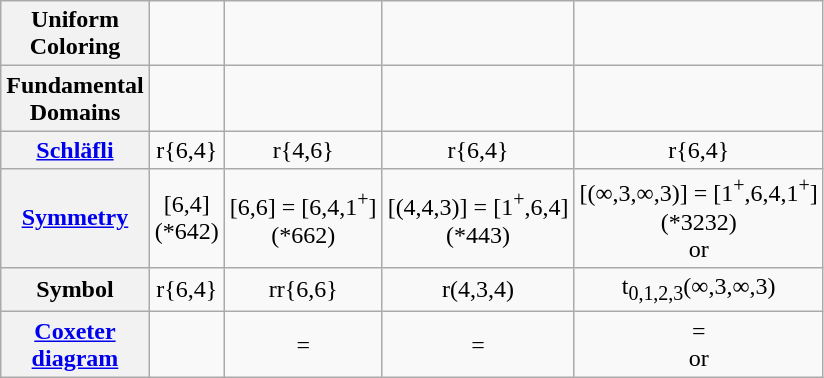<table class=wikitable>
<tr align=center>
<th>Uniform<br>Coloring</th>
<td></td>
<td></td>
<td></td>
<td></td>
</tr>
<tr align=center>
<th>Fundamental<br>Domains</th>
<td></td>
<td></td>
<td></td>
<td></td>
</tr>
<tr align=center>
<th><a href='#'>Schläfli</a></th>
<td>r{6,4}</td>
<td>r{4,6}</td>
<td>r{6,4}</td>
<td>r{6,4}</td>
</tr>
<tr align=center>
<th><a href='#'>Symmetry</a></th>
<td>[6,4]<br>(*642)<br></td>
<td>[6,6] = [6,4,1<sup>+</sup>]<br>(*662)<br></td>
<td>[(4,4,3)] = [1<sup>+</sup>,6,4]<br>(*443)<br></td>
<td>[(∞,3,∞,3)] = [1<sup>+</sup>,6,4,1<sup>+</sup>]<br>(*3232)<br> or </td>
</tr>
<tr align=center>
<th>Symbol</th>
<td>r{6,4}</td>
<td>rr{6,6}</td>
<td>r(4,3,4)</td>
<td>t<sub>0,1,2,3</sub>(∞,3,∞,3)</td>
</tr>
<tr align=center>
<th><a href='#'>Coxeter<br>diagram</a></th>
<td></td>
<td> = </td>
<td> = </td>
<td> =<br> or </td>
</tr>
</table>
